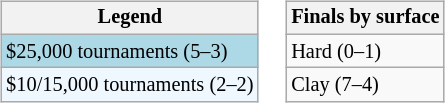<table>
<tr valign=top>
<td><br><table class=wikitable style="font-size:85%">
<tr>
<th>Legend</th>
</tr>
<tr style="background:lightblue;">
<td>$25,000 tournaments (5–3)</td>
</tr>
<tr style="background:#f0f8ff;">
<td>$10/15,000 tournaments (2–2)</td>
</tr>
</table>
</td>
<td><br><table class=wikitable style="font-size:85%">
<tr>
<th>Finals by surface</th>
</tr>
<tr>
<td>Hard (0–1)</td>
</tr>
<tr>
<td>Clay (7–4)</td>
</tr>
</table>
</td>
</tr>
</table>
